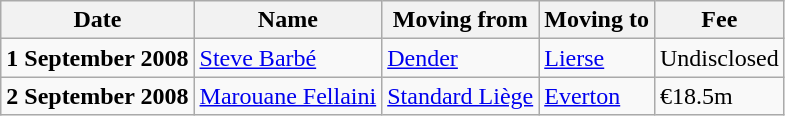<table class="wikitable sortable">
<tr>
<th>Date</th>
<th>Name</th>
<th>Moving from</th>
<th>Moving to</th>
<th>Fee</th>
</tr>
<tr>
<td><strong>1 September 2008</strong></td>
<td><a href='#'>Steve Barbé</a></td>
<td><a href='#'>Dender</a></td>
<td><a href='#'>Lierse</a></td>
<td>Undisclosed </td>
</tr>
<tr>
<td><strong>2 September 2008</strong></td>
<td><a href='#'>Marouane Fellaini</a></td>
<td><a href='#'>Standard Liège</a></td>
<td> <a href='#'>Everton</a></td>
<td>€18.5m </td>
</tr>
</table>
